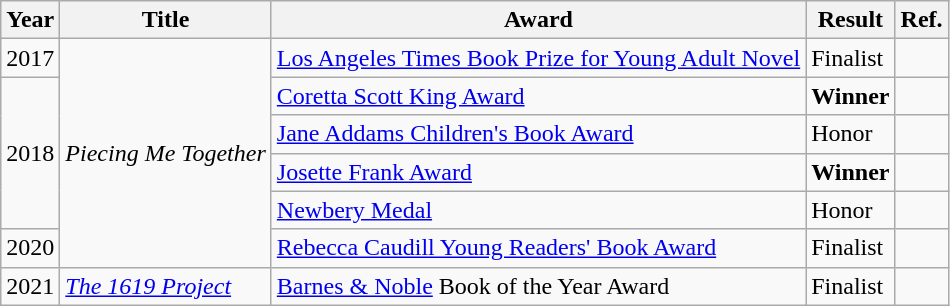<table class="wikitable">
<tr>
<th>Year</th>
<th>Title</th>
<th>Award</th>
<th>Result</th>
<th>Ref.</th>
</tr>
<tr>
<td>2017</td>
<td rowspan="6"><em>Piecing Me Together</em></td>
<td><a href='#'>Los Angeles Times Book Prize for Young Adult Novel</a></td>
<td>Finalist</td>
<td></td>
</tr>
<tr>
<td rowspan="4">2018</td>
<td><a href='#'>Coretta Scott King Award</a></td>
<td><strong>Winner</strong></td>
<td></td>
</tr>
<tr>
<td><a href='#'>Jane Addams Children's Book Award</a></td>
<td>Honor</td>
<td><strong></strong></td>
</tr>
<tr>
<td><a href='#'>Josette Frank Award</a></td>
<td><strong>Winner</strong></td>
<td></td>
</tr>
<tr>
<td><a href='#'>Newbery Medal</a></td>
<td>Honor</td>
<td></td>
</tr>
<tr>
<td>2020</td>
<td><a href='#'>Rebecca Caudill Young Readers' Book Award</a></td>
<td>Finalist</td>
<td></td>
</tr>
<tr>
<td>2021</td>
<td><em><a href='#'>The 1619 Project</a></em></td>
<td><a href='#'>Barnes & Noble</a> Book of the Year Award</td>
<td>Finalist</td>
<td></td>
</tr>
</table>
